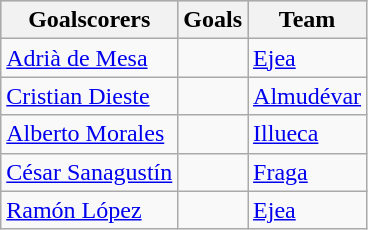<table class="wikitable sortable" class="wikitable">
<tr style="background:#ccc; text-align:center;">
<th>Goalscorers</th>
<th>Goals</th>
<th>Team</th>
</tr>
<tr>
<td> <a href='#'>Adrià de Mesa</a></td>
<td></td>
<td><a href='#'>Ejea</a></td>
</tr>
<tr>
<td> <a href='#'>Cristian Dieste</a></td>
<td></td>
<td><a href='#'>Almudévar</a></td>
</tr>
<tr>
<td> <a href='#'>Alberto Morales</a></td>
<td></td>
<td><a href='#'>Illueca</a></td>
</tr>
<tr>
<td> <a href='#'>César Sanagustín</a></td>
<td></td>
<td><a href='#'>Fraga</a></td>
</tr>
<tr>
<td> <a href='#'>Ramón López</a></td>
<td></td>
<td><a href='#'>Ejea</a></td>
</tr>
</table>
